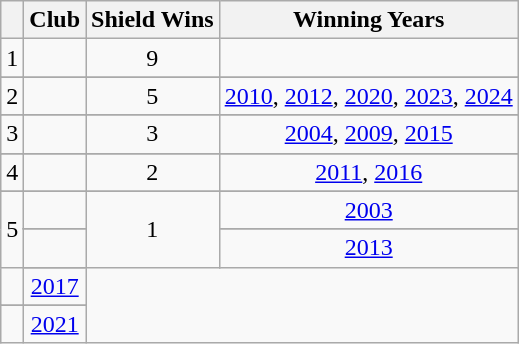<table class="wikitable" style="text-align: centre;">
<tr>
<th></th>
<th>Club</th>
<th>Shield Wins</th>
<th>Winning Years</th>
</tr>
<tr align="center">
<td>1</td>
<td></td>
<td>9</td>
<td></td>
</tr>
<tr>
</tr>
<tr align="center">
<td>2</td>
<td></td>
<td>5</td>
<td><a href='#'>2010</a>, <a href='#'>2012</a>, <a href='#'>2020</a>, <a href='#'>2023</a>, <a href='#'>2024</a></td>
</tr>
<tr>
</tr>
<tr align="center">
<td>3</td>
<td></td>
<td>3</td>
<td><a href='#'>2004</a>, <a href='#'>2009</a>, <a href='#'>2015</a></td>
</tr>
<tr>
</tr>
<tr align="center">
<td>4</td>
<td></td>
<td>2</td>
<td><a href='#'>2011</a>, <a href='#'>2016</a></td>
</tr>
<tr>
</tr>
<tr align="center">
<td rowspan=4>5</td>
<td></td>
<td rowspan=4>1</td>
<td><a href='#'>2003</a></td>
</tr>
<tr>
</tr>
<tr align="center">
<td></td>
<td><a href='#'>2013</a></td>
</tr>
<tr>
</tr>
<tr align="center">
<td></td>
<td><a href='#'>2017</a></td>
</tr>
<tr>
</tr>
<tr align="center">
<td></td>
<td><a href='#'>2021</a></td>
</tr>
</table>
